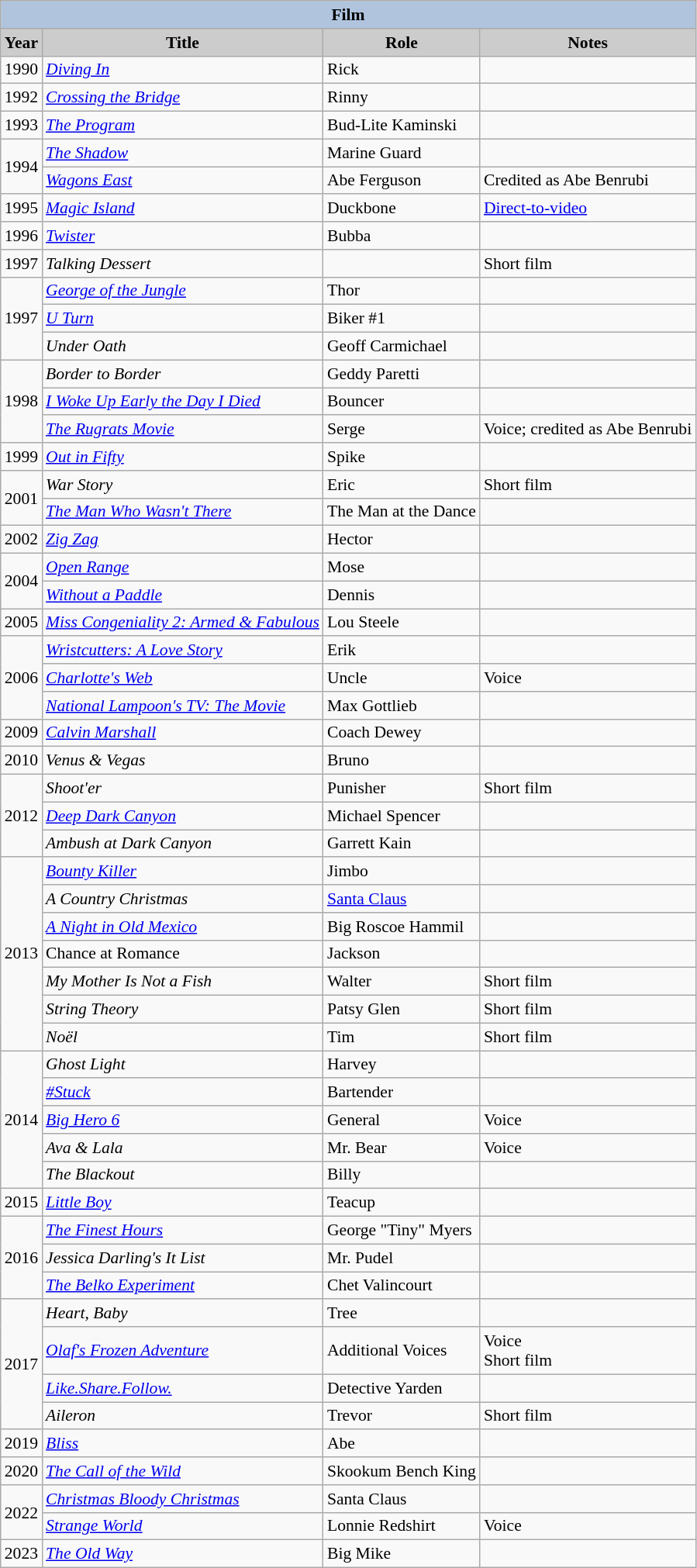<table class="wikitable" style="font-size:90%;">
<tr>
<th colspan=4 style="background:#B0C4DE;">Film</th>
</tr>
<tr align="center">
<th style="background: #CCCCCC;">Year</th>
<th style="background: #CCCCCC;">Title</th>
<th style="background: #CCCCCC;">Role</th>
<th style="background: #CCCCCC;">Notes</th>
</tr>
<tr>
<td>1990</td>
<td><em><a href='#'>Diving In</a></em></td>
<td>Rick</td>
<td></td>
</tr>
<tr>
<td>1992</td>
<td><em><a href='#'>Crossing the Bridge</a></em></td>
<td>Rinny</td>
<td></td>
</tr>
<tr>
<td>1993</td>
<td><em><a href='#'>The Program</a></em></td>
<td>Bud-Lite Kaminski</td>
<td></td>
</tr>
<tr>
<td rowspan=2>1994</td>
<td><em><a href='#'>The Shadow</a></em></td>
<td>Marine Guard</td>
<td></td>
</tr>
<tr>
<td><em><a href='#'>Wagons East</a></em></td>
<td>Abe Ferguson</td>
<td>Credited as Abe Benrubi</td>
</tr>
<tr>
<td>1995</td>
<td><em><a href='#'>Magic Island</a></em></td>
<td>Duckbone</td>
<td><a href='#'>Direct-to-video</a></td>
</tr>
<tr>
<td>1996</td>
<td><em><a href='#'>Twister</a></em></td>
<td>Bubba</td>
<td></td>
</tr>
<tr>
<td>1997</td>
<td><em>Talking Dessert</em></td>
<td></td>
<td>Short film</td>
</tr>
<tr>
<td rowspan=3>1997</td>
<td><em><a href='#'>George of the Jungle</a></em></td>
<td>Thor</td>
<td></td>
</tr>
<tr>
<td><em><a href='#'>U Turn</a></em></td>
<td>Biker #1</td>
<td></td>
</tr>
<tr>
<td><em>Under Oath</em></td>
<td>Geoff Carmichael</td>
<td></td>
</tr>
<tr>
<td rowspan=3>1998</td>
<td><em>Border to Border</em></td>
<td>Geddy Paretti</td>
<td></td>
</tr>
<tr>
<td><em><a href='#'>I Woke Up Early the Day I Died</a></em></td>
<td>Bouncer</td>
<td></td>
</tr>
<tr>
<td><em><a href='#'>The Rugrats Movie</a></em></td>
<td>Serge</td>
<td>Voice; credited as Abe Benrubi</td>
</tr>
<tr>
<td>1999</td>
<td><em><a href='#'>Out in Fifty</a></em></td>
<td>Spike</td>
<td></td>
</tr>
<tr>
<td rowspan=2>2001</td>
<td><em>War Story</em></td>
<td>Eric</td>
<td>Short film</td>
</tr>
<tr>
<td><em><a href='#'>The Man Who Wasn't There</a></em></td>
<td>The Man at the Dance</td>
<td></td>
</tr>
<tr>
<td>2002</td>
<td><em><a href='#'>Zig Zag</a></em></td>
<td>Hector</td>
<td></td>
</tr>
<tr>
<td rowspan=2>2004</td>
<td><em><a href='#'>Open Range</a></em></td>
<td>Mose</td>
<td></td>
</tr>
<tr>
<td><em><a href='#'>Without a Paddle</a></em></td>
<td>Dennis</td>
<td></td>
</tr>
<tr>
<td>2005</td>
<td><em><a href='#'>Miss Congeniality 2: Armed & Fabulous</a></em></td>
<td>Lou Steele</td>
<td></td>
</tr>
<tr>
<td rowspan=3>2006</td>
<td><em><a href='#'>Wristcutters: A Love Story</a></em></td>
<td>Erik</td>
<td></td>
</tr>
<tr>
<td><em><a href='#'>Charlotte's Web</a></em></td>
<td>Uncle</td>
<td>Voice</td>
</tr>
<tr>
<td><em><a href='#'>National Lampoon's TV: The Movie</a></em></td>
<td>Max Gottlieb</td>
<td></td>
</tr>
<tr>
<td>2009</td>
<td><em><a href='#'>Calvin Marshall</a></em></td>
<td>Coach Dewey</td>
<td></td>
</tr>
<tr>
<td>2010</td>
<td><em>Venus & Vegas</em></td>
<td>Bruno</td>
<td></td>
</tr>
<tr>
<td rowspan=3>2012</td>
<td><em>Shoot'er</em></td>
<td>Punisher</td>
<td>Short film</td>
</tr>
<tr>
<td><em><a href='#'>Deep Dark Canyon</a></em></td>
<td>Michael Spencer</td>
<td></td>
</tr>
<tr>
<td><em>Ambush at Dark Canyon</em></td>
<td>Garrett Kain</td>
<td></td>
</tr>
<tr>
<td rowspan=7>2013</td>
<td><em><a href='#'>Bounty Killer</a></em></td>
<td>Jimbo</td>
<td></td>
</tr>
<tr>
<td><em>A Country Christmas</em></td>
<td><a href='#'>Santa Claus</a></td>
<td></td>
</tr>
<tr>
<td><em><a href='#'>A Night in Old Mexico</a></em></td>
<td>Big Roscoe Hammil</td>
<td></td>
</tr>
<tr>
<td>Chance at Romance</td>
<td>Jackson</td>
<td></td>
</tr>
<tr>
<td><em>My Mother Is Not a Fish</em></td>
<td>Walter</td>
<td>Short film</td>
</tr>
<tr>
<td><em>String Theory</em></td>
<td>Patsy Glen</td>
<td>Short film</td>
</tr>
<tr>
<td><em>Noël</em></td>
<td>Tim</td>
<td>Short film</td>
</tr>
<tr>
<td rowspan=5>2014</td>
<td><em>Ghost Light</em></td>
<td>Harvey</td>
<td></td>
</tr>
<tr>
<td><em><a href='#'>#Stuck</a></em></td>
<td>Bartender</td>
<td></td>
</tr>
<tr>
<td><em><a href='#'>Big Hero 6</a></em></td>
<td>General</td>
<td>Voice</td>
</tr>
<tr>
<td><em>Ava & Lala</em></td>
<td>Mr. Bear</td>
<td>Voice</td>
</tr>
<tr>
<td><em>The Blackout</em></td>
<td>Billy</td>
<td></td>
</tr>
<tr>
<td>2015</td>
<td><em><a href='#'>Little Boy</a></em></td>
<td>Teacup</td>
<td></td>
</tr>
<tr>
<td rowspan=3>2016</td>
<td><em><a href='#'>The Finest Hours</a></em></td>
<td>George "Tiny" Myers</td>
<td></td>
</tr>
<tr>
<td><em>Jessica Darling's It List</em></td>
<td>Mr. Pudel</td>
<td></td>
</tr>
<tr>
<td><em><a href='#'>The Belko Experiment</a></em></td>
<td>Chet Valincourt</td>
<td></td>
</tr>
<tr>
<td rowspan=4>2017</td>
<td><em>Heart, Baby</em></td>
<td>Tree</td>
<td></td>
</tr>
<tr>
<td><em><a href='#'>Olaf's Frozen Adventure</a></em></td>
<td>Additional Voices</td>
<td>Voice<br> Short film</td>
</tr>
<tr>
<td><em><a href='#'>Like.Share.Follow.</a></em></td>
<td>Detective Yarden</td>
<td></td>
</tr>
<tr>
<td><em>Aileron</em></td>
<td>Trevor</td>
<td>Short film</td>
</tr>
<tr>
<td>2019</td>
<td><em><a href='#'>Bliss</a></em></td>
<td>Abe</td>
<td></td>
</tr>
<tr>
<td>2020</td>
<td><em><a href='#'>The Call of the Wild</a></em></td>
<td>Skookum Bench King</td>
<td></td>
</tr>
<tr>
<td rowspan=2>2022</td>
<td><em><a href='#'>Christmas Bloody Christmas</a></em></td>
<td>Santa Claus</td>
<td></td>
</tr>
<tr>
<td><em><a href='#'>Strange World</a></em></td>
<td>Lonnie Redshirt</td>
<td>Voice</td>
</tr>
<tr>
<td>2023</td>
<td><em><a href='#'>The Old Way</a></em></td>
<td>Big Mike</td>
<td></td>
</tr>
</table>
